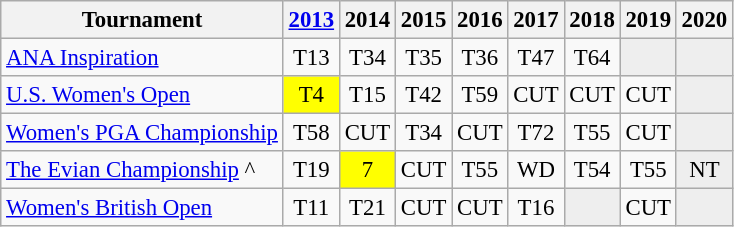<table class="wikitable" style="font-size:95%;text-align:center;">
<tr>
<th>Tournament</th>
<th><a href='#'>2013</a></th>
<th>2014</th>
<th>2015</th>
<th>2016</th>
<th>2017</th>
<th>2018</th>
<th>2019</th>
<th>2020</th>
</tr>
<tr>
<td align=left><a href='#'>ANA Inspiration</a></td>
<td>T13</td>
<td>T34</td>
<td>T35</td>
<td>T36</td>
<td>T47</td>
<td>T64</td>
<td style="background:#eeeeee;"></td>
<td style="background:#eeeeee;"></td>
</tr>
<tr>
<td align=left><a href='#'>U.S. Women's Open</a></td>
<td style="background:yellow;">T4</td>
<td>T15</td>
<td>T42</td>
<td>T59</td>
<td>CUT</td>
<td>CUT</td>
<td>CUT</td>
<td style="background:#eeeeee;"></td>
</tr>
<tr>
<td align=left><a href='#'>Women's PGA Championship</a></td>
<td>T58</td>
<td>CUT</td>
<td>T34</td>
<td>CUT</td>
<td>T72</td>
<td>T55</td>
<td>CUT</td>
<td style="background:#eeeeee;"></td>
</tr>
<tr>
<td align=left><a href='#'>The Evian Championship</a> ^</td>
<td>T19</td>
<td style="background:yellow;">7</td>
<td>CUT</td>
<td>T55</td>
<td>WD</td>
<td>T54</td>
<td>T55</td>
<td style="background:#eeeeee;">NT</td>
</tr>
<tr>
<td align=left><a href='#'>Women's British Open</a></td>
<td>T11</td>
<td>T21</td>
<td>CUT</td>
<td>CUT</td>
<td>T16</td>
<td style="background:#eeeeee;"></td>
<td>CUT</td>
<td style="background:#eeeeee;"></td>
</tr>
</table>
